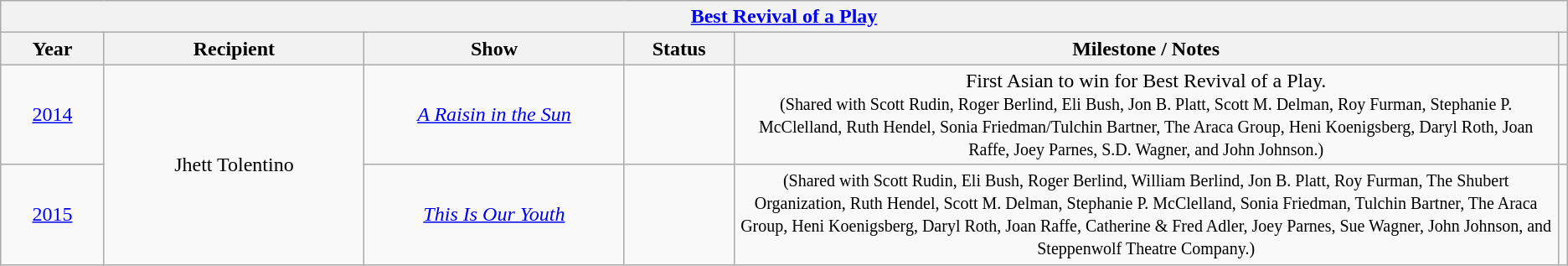<table class="wikitable sortable" style="text-align: center">
<tr>
<th colspan="6" style="text-align:center;"><strong><a href='#'>Best Revival of a Play</a></strong></th>
</tr>
<tr style="background:#ebft5ff;">
<th style="width:075px;">Year</th>
<th style="width:200px;">Recipient</th>
<th style="width:200px;">Show</th>
<th style="width:080px;">Status</th>
<th style="width:650px;">Milestone / Notes</th>
<th></th>
</tr>
<tr>
<td><a href='#'>2014</a></td>
<td rowspan="2">Jhett Tolentino</td>
<td><em><a href='#'>A Raisin in the Sun</a></em></td>
<td></td>
<td>First Asian to win for Best Revival of a Play.<br><small>(Shared with Scott Rudin, Roger Berlind, Eli Bush, Jon B. Platt, Scott M. Delman, Roy Furman, Stephanie P. McClelland, Ruth Hendel, Sonia Friedman/Tulchin Bartner, The Araca Group, Heni Koenigsberg, Daryl Roth, Joan Raffe, Joey Parnes, S.D. Wagner, and John Johnson.)</small></td>
<td></td>
</tr>
<tr>
<td><a href='#'>2015</a></td>
<td><em><a href='#'>This Is Our Youth</a></em></td>
<td></td>
<td><small>(Shared with Scott Rudin, Eli Bush, Roger Berlind, William Berlind, Jon B. Platt, Roy Furman, The Shubert Organization, Ruth Hendel, Scott M. Delman, Stephanie P. McClelland, Sonia Friedman, Tulchin Bartner, The Araca Group, Heni Koenigsberg, Daryl Roth, Joan Raffe, Catherine & Fred Adler, Joey Parnes, Sue Wagner, John Johnson, and Steppenwolf Theatre Company.)</small></td>
<td></td>
</tr>
</table>
